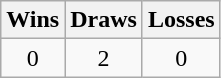<table class="wikitable">
<tr>
<th>Wins</th>
<th>Draws</th>
<th>Losses</th>
</tr>
<tr>
<td align=center>0</td>
<td align=center>2</td>
<td align=center>0</td>
</tr>
</table>
